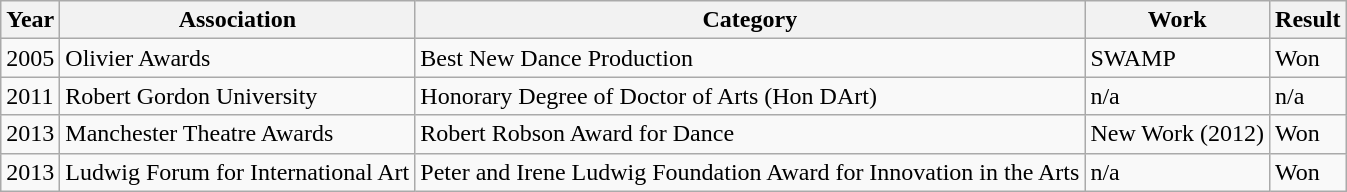<table class="wikitable">
<tr>
<th>Year</th>
<th>Association</th>
<th>Category</th>
<th>Work</th>
<th>Result</th>
</tr>
<tr>
<td>2005</td>
<td>Olivier Awards</td>
<td>Best New Dance Production</td>
<td>SWAMP</td>
<td>Won</td>
</tr>
<tr>
<td>2011</td>
<td>Robert Gordon University</td>
<td>Honorary Degree of Doctor of Arts (Hon DArt)</td>
<td>n/a</td>
<td>n/a</td>
</tr>
<tr>
<td>2013</td>
<td>Manchester Theatre Awards</td>
<td>Robert Robson Award for Dance</td>
<td>New Work (2012)</td>
<td>Won</td>
</tr>
<tr>
<td>2013</td>
<td>Ludwig Forum for International Art</td>
<td>Peter and Irene Ludwig Foundation Award for Innovation in the Arts</td>
<td>n/a</td>
<td>Won</td>
</tr>
</table>
